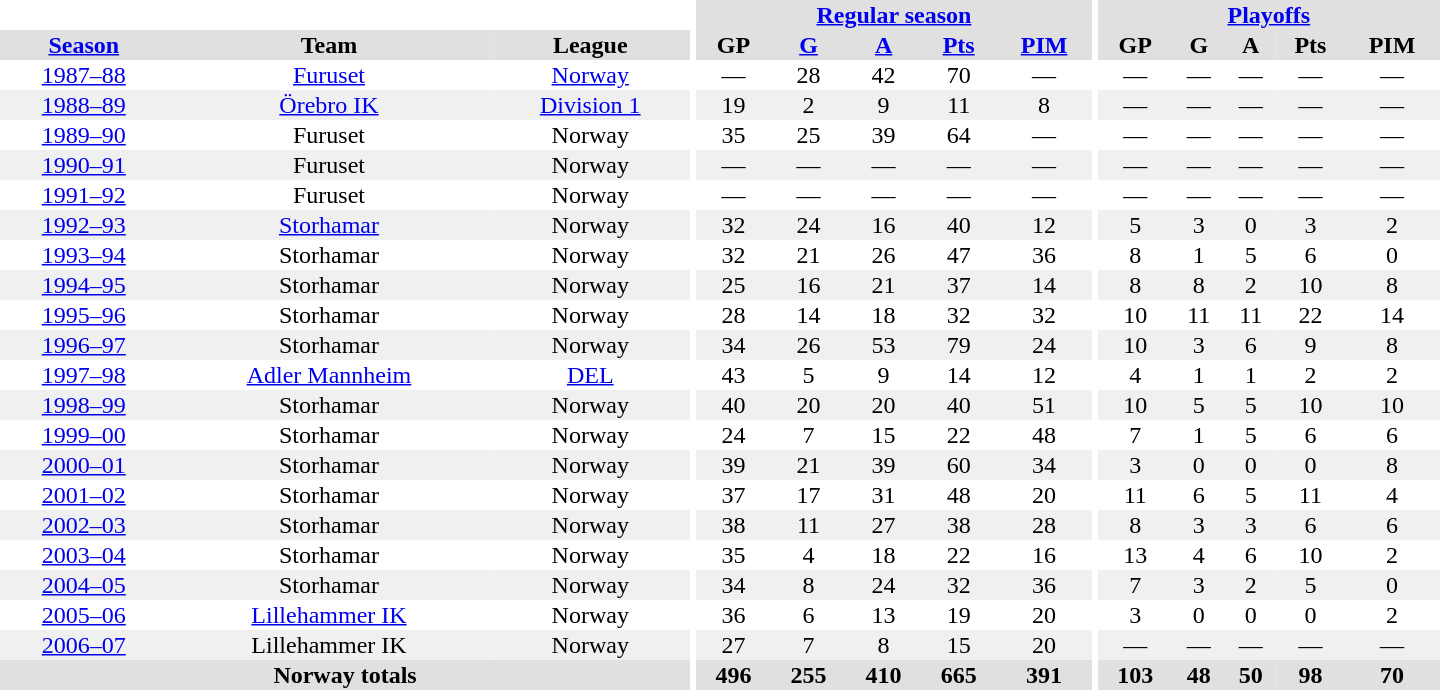<table border="0" cellpadding="1" cellspacing="0" style="text-align:center; width:60em">
<tr bgcolor="#e0e0e0">
<th colspan="3" bgcolor="#ffffff"></th>
<th rowspan="99" bgcolor="#ffffff"></th>
<th colspan="5"><a href='#'>Regular season</a></th>
<th rowspan="99" bgcolor="#ffffff"></th>
<th colspan="5"><a href='#'>Playoffs</a></th>
</tr>
<tr bgcolor="#e0e0e0">
<th><a href='#'>Season</a></th>
<th>Team</th>
<th>League</th>
<th>GP</th>
<th><a href='#'>G</a></th>
<th><a href='#'>A</a></th>
<th><a href='#'>Pts</a></th>
<th><a href='#'>PIM</a></th>
<th>GP</th>
<th>G</th>
<th>A</th>
<th>Pts</th>
<th>PIM</th>
</tr>
<tr>
<td><a href='#'>1987–88</a></td>
<td><a href='#'>Furuset</a></td>
<td><a href='#'>Norway</a></td>
<td>—</td>
<td>28</td>
<td>42</td>
<td>70</td>
<td>—</td>
<td>—</td>
<td>—</td>
<td>—</td>
<td>—</td>
<td>—</td>
</tr>
<tr bgcolor="#f0f0f0">
<td><a href='#'>1988–89</a></td>
<td><a href='#'>Örebro IK</a></td>
<td><a href='#'>Division 1</a></td>
<td>19</td>
<td>2</td>
<td>9</td>
<td>11</td>
<td>8</td>
<td>—</td>
<td>—</td>
<td>—</td>
<td>—</td>
<td>—</td>
</tr>
<tr>
<td><a href='#'>1989–90</a></td>
<td>Furuset</td>
<td>Norway</td>
<td>35</td>
<td>25</td>
<td>39</td>
<td>64</td>
<td>—</td>
<td>—</td>
<td>—</td>
<td>—</td>
<td>—</td>
<td>—</td>
</tr>
<tr bgcolor="#f0f0f0">
<td><a href='#'>1990–91</a></td>
<td>Furuset</td>
<td>Norway</td>
<td>—</td>
<td>—</td>
<td>—</td>
<td>—</td>
<td>—</td>
<td>—</td>
<td>—</td>
<td>—</td>
<td>—</td>
<td>—</td>
</tr>
<tr>
<td><a href='#'>1991–92</a></td>
<td>Furuset</td>
<td>Norway</td>
<td>—</td>
<td>—</td>
<td>—</td>
<td>—</td>
<td>—</td>
<td>—</td>
<td>—</td>
<td>—</td>
<td>—</td>
<td>—</td>
</tr>
<tr bgcolor="#f0f0f0">
<td><a href='#'>1992–93</a></td>
<td><a href='#'>Storhamar</a></td>
<td>Norway</td>
<td>32</td>
<td>24</td>
<td>16</td>
<td>40</td>
<td>12</td>
<td>5</td>
<td>3</td>
<td>0</td>
<td>3</td>
<td>2</td>
</tr>
<tr>
<td><a href='#'>1993–94</a></td>
<td>Storhamar</td>
<td>Norway</td>
<td>32</td>
<td>21</td>
<td>26</td>
<td>47</td>
<td>36</td>
<td>8</td>
<td>1</td>
<td>5</td>
<td>6</td>
<td>0</td>
</tr>
<tr bgcolor="#f0f0f0">
<td><a href='#'>1994–95</a></td>
<td>Storhamar</td>
<td>Norway</td>
<td>25</td>
<td>16</td>
<td>21</td>
<td>37</td>
<td>14</td>
<td>8</td>
<td>8</td>
<td>2</td>
<td>10</td>
<td>8</td>
</tr>
<tr>
<td><a href='#'>1995–96</a></td>
<td>Storhamar</td>
<td>Norway</td>
<td>28</td>
<td>14</td>
<td>18</td>
<td>32</td>
<td>32</td>
<td>10</td>
<td>11</td>
<td>11</td>
<td>22</td>
<td>14</td>
</tr>
<tr bgcolor="#f0f0f0">
<td><a href='#'>1996–97</a></td>
<td>Storhamar</td>
<td>Norway</td>
<td>34</td>
<td>26</td>
<td>53</td>
<td>79</td>
<td>24</td>
<td>10</td>
<td>3</td>
<td>6</td>
<td>9</td>
<td>8</td>
</tr>
<tr>
<td><a href='#'>1997–98</a></td>
<td><a href='#'>Adler Mannheim</a></td>
<td><a href='#'>DEL</a></td>
<td>43</td>
<td>5</td>
<td>9</td>
<td>14</td>
<td>12</td>
<td>4</td>
<td>1</td>
<td>1</td>
<td>2</td>
<td>2</td>
</tr>
<tr bgcolor="#f0f0f0">
<td><a href='#'>1998–99</a></td>
<td>Storhamar</td>
<td>Norway</td>
<td>40</td>
<td>20</td>
<td>20</td>
<td>40</td>
<td>51</td>
<td>10</td>
<td>5</td>
<td>5</td>
<td>10</td>
<td>10</td>
</tr>
<tr>
<td><a href='#'>1999–00</a></td>
<td>Storhamar</td>
<td>Norway</td>
<td>24</td>
<td>7</td>
<td>15</td>
<td>22</td>
<td>48</td>
<td>7</td>
<td>1</td>
<td>5</td>
<td>6</td>
<td>6</td>
</tr>
<tr bgcolor="#f0f0f0">
<td><a href='#'>2000–01</a></td>
<td>Storhamar</td>
<td>Norway</td>
<td>39</td>
<td>21</td>
<td>39</td>
<td>60</td>
<td>34</td>
<td>3</td>
<td>0</td>
<td>0</td>
<td>0</td>
<td>8</td>
</tr>
<tr>
<td><a href='#'>2001–02</a></td>
<td>Storhamar</td>
<td>Norway</td>
<td>37</td>
<td>17</td>
<td>31</td>
<td>48</td>
<td>20</td>
<td>11</td>
<td>6</td>
<td>5</td>
<td>11</td>
<td>4</td>
</tr>
<tr bgcolor="#f0f0f0">
<td><a href='#'>2002–03</a></td>
<td>Storhamar</td>
<td>Norway</td>
<td>38</td>
<td>11</td>
<td>27</td>
<td>38</td>
<td>28</td>
<td>8</td>
<td>3</td>
<td>3</td>
<td>6</td>
<td>6</td>
</tr>
<tr>
<td><a href='#'>2003–04</a></td>
<td>Storhamar</td>
<td>Norway</td>
<td>35</td>
<td>4</td>
<td>18</td>
<td>22</td>
<td>16</td>
<td>13</td>
<td>4</td>
<td>6</td>
<td>10</td>
<td>2</td>
</tr>
<tr bgcolor="#f0f0f0">
<td><a href='#'>2004–05</a></td>
<td>Storhamar</td>
<td>Norway</td>
<td>34</td>
<td>8</td>
<td>24</td>
<td>32</td>
<td>36</td>
<td>7</td>
<td>3</td>
<td>2</td>
<td>5</td>
<td>0</td>
</tr>
<tr>
<td><a href='#'>2005–06</a></td>
<td><a href='#'>Lillehammer IK</a></td>
<td>Norway</td>
<td>36</td>
<td>6</td>
<td>13</td>
<td>19</td>
<td>20</td>
<td>3</td>
<td>0</td>
<td>0</td>
<td>0</td>
<td>2</td>
</tr>
<tr bgcolor="#f0f0f0">
<td><a href='#'>2006–07</a></td>
<td>Lillehammer IK</td>
<td>Norway</td>
<td>27</td>
<td>7</td>
<td>8</td>
<td>15</td>
<td>20</td>
<td>—</td>
<td>—</td>
<td>—</td>
<td>—</td>
<td>—</td>
</tr>
<tr>
</tr>
<tr ALIGN="center" bgcolor="#e0e0e0">
<th colspan="3">Norway totals</th>
<th ALIGN="center">496</th>
<th ALIGN="center">255</th>
<th ALIGN="center">410</th>
<th ALIGN="center">665</th>
<th ALIGN="center">391</th>
<th ALIGN="center">103</th>
<th ALIGN="center">48</th>
<th ALIGN="center">50</th>
<th ALIGN="center">98</th>
<th ALIGN="center">70</th>
</tr>
</table>
